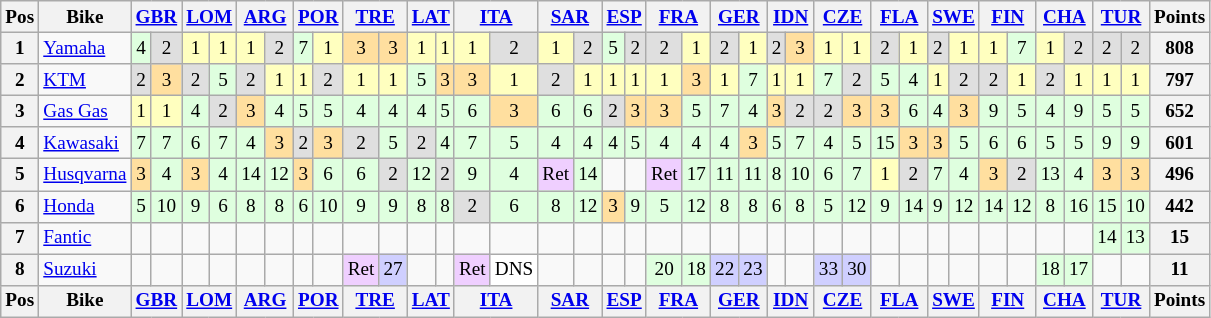<table class="wikitable" style="font-size: 80%; text-align:center">
<tr valign="top">
<th valign="middle">Pos</th>
<th valign="middle">Bike</th>
<th colspan=2><a href='#'>GBR</a><br></th>
<th colspan=2><a href='#'>LOM</a><br></th>
<th colspan=2><a href='#'>ARG</a><br></th>
<th colspan=2><a href='#'>POR</a><br></th>
<th colspan=2><a href='#'>TRE</a><br></th>
<th colspan=2><a href='#'>LAT</a><br></th>
<th colspan=2><a href='#'>ITA</a><br></th>
<th colspan=2><a href='#'>SAR</a><br></th>
<th colspan=2><a href='#'>ESP</a><br></th>
<th colspan=2><a href='#'>FRA</a><br></th>
<th colspan=2><a href='#'>GER</a><br></th>
<th colspan=2><a href='#'>IDN</a><br></th>
<th colspan=2><a href='#'>CZE</a><br></th>
<th colspan=2><a href='#'>FLA</a><br></th>
<th colspan=2><a href='#'>SWE</a><br></th>
<th colspan=2><a href='#'>FIN</a><br></th>
<th colspan=2><a href='#'>CHA</a><br></th>
<th colspan=2><a href='#'>TUR</a><br></th>
<th valign="middle">Points</th>
</tr>
<tr>
<th>1</th>
<td align=left><a href='#'>Yamaha</a></td>
<td style="background:#dfffdf;">4</td>
<td style="background:#dfdfdf;">2</td>
<td style="background:#ffffbf;">1</td>
<td style="background:#ffffbf;">1</td>
<td style="background:#ffffbf;">1</td>
<td style="background:#dfdfdf;">2</td>
<td style="background:#dfffdf;">7</td>
<td style="background:#ffffbf;">1</td>
<td style="background:#ffdf9f;">3</td>
<td style="background:#ffdf9f;">3</td>
<td style="background:#ffffbf;">1</td>
<td style="background:#ffffbf;">1</td>
<td style="background:#ffffbf;">1</td>
<td style="background:#dfdfdf;">2</td>
<td style="background:#ffffbf;">1</td>
<td style="background:#dfdfdf;">2</td>
<td style="background:#dfffdf;">5</td>
<td style="background:#dfdfdf;">2</td>
<td style="background:#dfdfdf;">2</td>
<td style="background:#ffffbf;">1</td>
<td style="background:#dfdfdf;">2</td>
<td style="background:#ffffbf;">1</td>
<td style="background:#dfdfdf;">2</td>
<td style="background:#ffdf9f;">3</td>
<td style="background:#ffffbf;">1</td>
<td style="background:#ffffbf;">1</td>
<td style="background:#dfdfdf;">2</td>
<td style="background:#ffffbf;">1</td>
<td style="background:#dfdfdf;">2</td>
<td style="background:#ffffbf;">1</td>
<td style="background:#ffffbf;">1</td>
<td style="background:#dfffdf;">7</td>
<td style="background:#ffffbf;">1</td>
<td style="background:#dfdfdf;">2</td>
<td style="background:#dfdfdf;">2</td>
<td style="background:#dfdfdf;">2</td>
<th>808</th>
</tr>
<tr>
<th>2</th>
<td align=left><a href='#'>KTM</a></td>
<td style="background:#dfdfdf;">2</td>
<td style="background:#ffdf9f;">3</td>
<td style="background:#dfdfdf;">2</td>
<td style="background:#dfffdf;">5</td>
<td style="background:#dfdfdf;">2</td>
<td style="background:#ffffbf;">1</td>
<td style="background:#ffffbf;">1</td>
<td style="background:#dfdfdf;">2</td>
<td style="background:#ffffbf;">1</td>
<td style="background:#ffffbf;">1</td>
<td style="background:#dfffdf;">5</td>
<td style="background:#ffdf9f;">3</td>
<td style="background:#ffdf9f;">3</td>
<td style="background:#ffffbf;">1</td>
<td style="background:#dfdfdf;">2</td>
<td style="background:#ffffbf;">1</td>
<td style="background:#ffffbf;">1</td>
<td style="background:#ffffbf;">1</td>
<td style="background:#ffffbf;">1</td>
<td style="background:#ffdf9f;">3</td>
<td style="background:#ffffbf;">1</td>
<td style="background:#dfffdf;">7</td>
<td style="background:#ffffbf;">1</td>
<td style="background:#ffffbf;">1</td>
<td style="background:#dfffdf;">7</td>
<td style="background:#dfdfdf;">2</td>
<td style="background:#dfffdf;">5</td>
<td style="background:#dfffdf;">4</td>
<td style="background:#ffffbf;">1</td>
<td style="background:#dfdfdf;">2</td>
<td style="background:#dfdfdf;">2</td>
<td style="background:#ffffbf;">1</td>
<td style="background:#dfdfdf;">2</td>
<td style="background:#ffffbf;">1</td>
<td style="background:#ffffbf;">1</td>
<td style="background:#ffffbf;">1</td>
<th>797</th>
</tr>
<tr>
<th>3</th>
<td align=left><a href='#'>Gas Gas</a></td>
<td style="background:#ffffbf;">1</td>
<td style="background:#ffffbf;">1</td>
<td style="background:#dfffdf;">4</td>
<td style="background:#dfdfdf;">2</td>
<td style="background:#ffdf9f;">3</td>
<td style="background:#dfffdf;">4</td>
<td style="background:#dfffdf;">5</td>
<td style="background:#dfffdf;">5</td>
<td style="background:#dfffdf;">4</td>
<td style="background:#dfffdf;">4</td>
<td style="background:#dfffdf;">4</td>
<td style="background:#dfffdf;">5</td>
<td style="background:#dfffdf;">6</td>
<td style="background:#ffdf9f;">3</td>
<td style="background:#dfffdf;">6</td>
<td style="background:#dfffdf;">6</td>
<td style="background:#dfdfdf;">2</td>
<td style="background:#ffdf9f;">3</td>
<td style="background:#ffdf9f;">3</td>
<td style="background:#dfffdf;">5</td>
<td style="background:#dfffdf;">7</td>
<td style="background:#dfffdf;">4</td>
<td style="background:#ffdf9f;">3</td>
<td style="background:#dfdfdf;">2</td>
<td style="background:#dfdfdf;">2</td>
<td style="background:#ffdf9f;">3</td>
<td style="background:#ffdf9f;">3</td>
<td style="background:#dfffdf;">6</td>
<td style="background:#dfffdf;">4</td>
<td style="background:#ffdf9f;">3</td>
<td style="background:#dfffdf;">9</td>
<td style="background:#dfffdf;">5</td>
<td style="background:#dfffdf;">4</td>
<td style="background:#dfffdf;">9</td>
<td style="background:#dfffdf;">5</td>
<td style="background:#dfffdf;">5</td>
<th>652</th>
</tr>
<tr>
<th>4</th>
<td align=left><a href='#'>Kawasaki</a></td>
<td style="background:#dfffdf;">7</td>
<td style="background:#dfffdf;">7</td>
<td style="background:#dfffdf;">6</td>
<td style="background:#dfffdf;">7</td>
<td style="background:#dfffdf;">4</td>
<td style="background:#ffdf9f;">3</td>
<td style="background:#dfdfdf;">2</td>
<td style="background:#ffdf9f;">3</td>
<td style="background:#dfdfdf;">2</td>
<td style="background:#dfffdf;">5</td>
<td style="background:#dfdfdf;">2</td>
<td style="background:#dfffdf;">4</td>
<td style="background:#dfffdf;">7</td>
<td style="background:#dfffdf;">5</td>
<td style="background:#dfffdf;">4</td>
<td style="background:#dfffdf;">4</td>
<td style="background:#dfffdf;">4</td>
<td style="background:#dfffdf;">5</td>
<td style="background:#dfffdf;">4</td>
<td style="background:#dfffdf;">4</td>
<td style="background:#dfffdf;">4</td>
<td style="background:#ffdf9f;">3</td>
<td style="background:#dfffdf;">5</td>
<td style="background:#dfffdf;">7</td>
<td style="background:#dfffdf;">4</td>
<td style="background:#dfffdf;">5</td>
<td style="background:#dfffdf;">15</td>
<td style="background:#ffdf9f;">3</td>
<td style="background:#ffdf9f;">3</td>
<td style="background:#dfffdf;">5</td>
<td style="background:#dfffdf;">6</td>
<td style="background:#dfffdf;">6</td>
<td style="background:#dfffdf;">5</td>
<td style="background:#dfffdf;">5</td>
<td style="background:#dfffdf;">9</td>
<td style="background:#dfffdf;">9</td>
<th>601</th>
</tr>
<tr>
<th>5</th>
<td align=left><a href='#'>Husqvarna</a></td>
<td style="background:#ffdf9f;">3</td>
<td style="background:#dfffdf;">4</td>
<td style="background:#ffdf9f;">3</td>
<td style="background:#dfffdf;">4</td>
<td style="background:#dfffdf;">14</td>
<td style="background:#dfffdf;">12</td>
<td style="background:#ffdf9f;">3</td>
<td style="background:#dfffdf;">6</td>
<td style="background:#dfffdf;">6</td>
<td style="background:#dfdfdf;">2</td>
<td style="background:#dfffdf;">12</td>
<td style="background:#dfdfdf;">2</td>
<td style="background:#dfffdf;">9</td>
<td style="background:#dfffdf;">4</td>
<td style="background:#efcfff;">Ret</td>
<td style="background:#dfffdf;">14</td>
<td></td>
<td></td>
<td style="background:#efcfff;">Ret</td>
<td style="background:#dfffdf;">17</td>
<td style="background:#dfffdf;">11</td>
<td style="background:#dfffdf;">11</td>
<td style="background:#dfffdf;">8</td>
<td style="background:#dfffdf;">10</td>
<td style="background:#dfffdf;">6</td>
<td style="background:#dfffdf;">7</td>
<td style="background:#ffffbf;">1</td>
<td style="background:#dfdfdf;">2</td>
<td style="background:#dfffdf;">7</td>
<td style="background:#dfffdf;">4</td>
<td style="background:#ffdf9f;">3</td>
<td style="background:#dfdfdf;">2</td>
<td style="background:#dfffdf;">13</td>
<td style="background:#dfffdf;">4</td>
<td style="background:#ffdf9f;">3</td>
<td style="background:#ffdf9f;">3</td>
<th>496</th>
</tr>
<tr>
<th>6</th>
<td align=left><a href='#'>Honda</a></td>
<td style="background:#dfffdf;">5</td>
<td style="background:#dfffdf;">10</td>
<td style="background:#dfffdf;">9</td>
<td style="background:#dfffdf;">6</td>
<td style="background:#dfffdf;">8</td>
<td style="background:#dfffdf;">8</td>
<td style="background:#dfffdf;">6</td>
<td style="background:#dfffdf;">10</td>
<td style="background:#dfffdf;">9</td>
<td style="background:#dfffdf;">9</td>
<td style="background:#dfffdf;">8</td>
<td style="background:#dfffdf;">8</td>
<td style="background:#dfdfdf;">2</td>
<td style="background:#dfffdf;">6</td>
<td style="background:#dfffdf;">8</td>
<td style="background:#dfffdf;">12</td>
<td style="background:#ffdf9f;">3</td>
<td style="background:#dfffdf;">9</td>
<td style="background:#dfffdf;">5</td>
<td style="background:#dfffdf;">12</td>
<td style="background:#dfffdf;">8</td>
<td style="background:#dfffdf;">8</td>
<td style="background:#dfffdf;">6</td>
<td style="background:#dfffdf;">8</td>
<td style="background:#dfffdf;">5</td>
<td style="background:#dfffdf;">12</td>
<td style="background:#dfffdf;">9</td>
<td style="background:#dfffdf;">14</td>
<td style="background:#dfffdf;">9</td>
<td style="background:#dfffdf;">12</td>
<td style="background:#dfffdf;">14</td>
<td style="background:#dfffdf;">12</td>
<td style="background:#dfffdf;">8</td>
<td style="background:#dfffdf;">16</td>
<td style="background:#dfffdf;">15</td>
<td style="background:#dfffdf;">10</td>
<th>442</th>
</tr>
<tr>
<th>7</th>
<td align=left><a href='#'>Fantic</a></td>
<td></td>
<td></td>
<td></td>
<td></td>
<td></td>
<td></td>
<td></td>
<td></td>
<td></td>
<td></td>
<td></td>
<td></td>
<td></td>
<td></td>
<td></td>
<td></td>
<td></td>
<td></td>
<td></td>
<td></td>
<td></td>
<td></td>
<td></td>
<td></td>
<td></td>
<td></td>
<td></td>
<td></td>
<td></td>
<td></td>
<td></td>
<td></td>
<td></td>
<td></td>
<td style="background:#dfffdf;">14</td>
<td style="background:#dfffdf;">13</td>
<th>15</th>
</tr>
<tr>
<th>8</th>
<td align=left><a href='#'>Suzuki</a></td>
<td></td>
<td></td>
<td></td>
<td></td>
<td></td>
<td></td>
<td></td>
<td></td>
<td style="background:#efcfff;">Ret</td>
<td style="background:#cfcfff;">27</td>
<td></td>
<td></td>
<td style="background:#efcfff;">Ret</td>
<td style="background:#ffffff;">DNS</td>
<td></td>
<td></td>
<td></td>
<td></td>
<td style="background:#dfffdf;">20</td>
<td style="background:#dfffdf;">18</td>
<td style="background:#cfcfff;">22</td>
<td style="background:#cfcfff;">23</td>
<td></td>
<td></td>
<td style="background:#cfcfff;">33</td>
<td style="background:#cfcfff;">30</td>
<td></td>
<td></td>
<td></td>
<td></td>
<td></td>
<td></td>
<td style="background:#dfffdf;">18</td>
<td style="background:#dfffdf;">17</td>
<td></td>
<td></td>
<th>11</th>
</tr>
<tr valign="top">
<th valign="middle">Pos</th>
<th valign="middle">Bike</th>
<th colspan=2><a href='#'>GBR</a><br></th>
<th colspan=2><a href='#'>LOM</a><br></th>
<th colspan=2><a href='#'>ARG</a><br></th>
<th colspan=2><a href='#'>POR</a><br></th>
<th colspan=2><a href='#'>TRE</a><br></th>
<th colspan=2><a href='#'>LAT</a><br></th>
<th colspan=2><a href='#'>ITA</a><br></th>
<th colspan=2><a href='#'>SAR</a><br></th>
<th colspan=2><a href='#'>ESP</a><br></th>
<th colspan=2><a href='#'>FRA</a><br></th>
<th colspan=2><a href='#'>GER</a><br></th>
<th colspan=2><a href='#'>IDN</a><br></th>
<th colspan=2><a href='#'>CZE</a><br></th>
<th colspan=2><a href='#'>FLA</a><br></th>
<th colspan=2><a href='#'>SWE</a><br></th>
<th colspan=2><a href='#'>FIN</a><br></th>
<th colspan=2><a href='#'>CHA</a><br></th>
<th colspan=2><a href='#'>TUR</a><br></th>
<th valign="middle">Points</th>
</tr>
</table>
